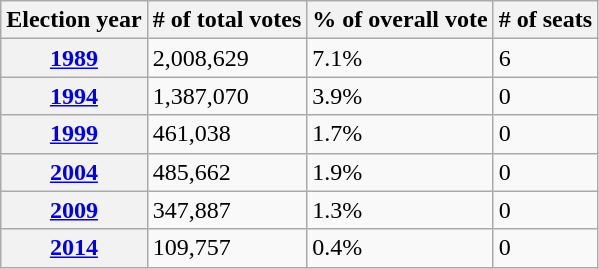<table class="wikitable">
<tr>
<th>Election year</th>
<th># of total votes</th>
<th>% of overall vote</th>
<th># of seats</th>
</tr>
<tr>
<th><a href='#'>1989</a></th>
<td>2,008,629</td>
<td>7.1%</td>
<td>6</td>
</tr>
<tr>
<th><a href='#'>1994</a></th>
<td>1,387,070</td>
<td>3.9%</td>
<td>0</td>
</tr>
<tr>
<th><a href='#'>1999</a></th>
<td>461,038</td>
<td>1.7%</td>
<td>0</td>
</tr>
<tr>
<th><a href='#'>2004</a></th>
<td>485,662</td>
<td>1.9%</td>
<td>0</td>
</tr>
<tr>
<th><a href='#'>2009</a></th>
<td>347,887</td>
<td>1.3%</td>
<td>0</td>
</tr>
<tr>
<th><a href='#'>2014</a></th>
<td>109,757</td>
<td>0.4%</td>
<td>0</td>
</tr>
</table>
